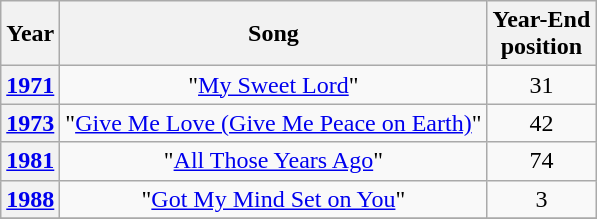<table class="wikitable plainrowheaders" style="text-align:center;" border="1">
<tr>
<th>Year</th>
<th>Song</th>
<th>Year-End<br>position</th>
</tr>
<tr>
<th scope="row"><a href='#'>1971</a></th>
<td>"<a href='#'>My Sweet Lord</a>"</td>
<td>31</td>
</tr>
<tr>
<th scope="row"><a href='#'>1973</a></th>
<td>"<a href='#'>Give Me Love (Give Me Peace on Earth)</a>"</td>
<td>42</td>
</tr>
<tr>
<th scope="row"><a href='#'>1981</a></th>
<td>"<a href='#'>All Those Years Ago</a>"</td>
<td>74</td>
</tr>
<tr>
<th scope="row"><a href='#'>1988</a></th>
<td>"<a href='#'>Got My Mind Set on You</a>"</td>
<td>3</td>
</tr>
<tr>
</tr>
</table>
